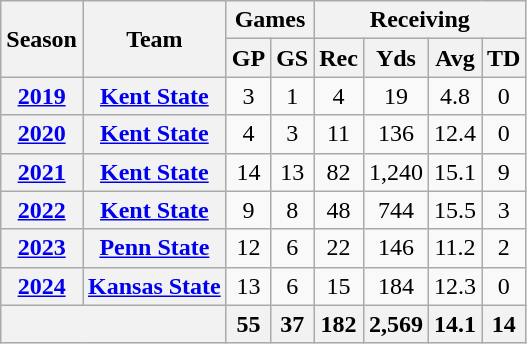<table class="wikitable" style="text-align:center;">
<tr>
<th rowspan="2">Season</th>
<th rowspan="2">Team</th>
<th colspan="2">Games</th>
<th colspan="4 ">Receiving</th>
</tr>
<tr>
<th>GP</th>
<th>GS</th>
<th>Rec</th>
<th>Yds</th>
<th>Avg</th>
<th>TD</th>
</tr>
<tr>
<th><a href='#'>2019</a></th>
<th><a href='#'>Kent State</a></th>
<td>3</td>
<td>1</td>
<td>4</td>
<td>19</td>
<td>4.8</td>
<td>0</td>
</tr>
<tr>
<th><a href='#'>2020</a></th>
<th><a href='#'>Kent State</a></th>
<td>4</td>
<td>3</td>
<td>11</td>
<td>136</td>
<td>12.4</td>
<td>0</td>
</tr>
<tr>
<th><a href='#'>2021</a></th>
<th><a href='#'>Kent State</a></th>
<td>14</td>
<td>13</td>
<td>82</td>
<td>1,240</td>
<td>15.1</td>
<td>9</td>
</tr>
<tr>
<th><a href='#'>2022</a></th>
<th><a href='#'>Kent State</a></th>
<td>9</td>
<td>8</td>
<td>48</td>
<td>744</td>
<td>15.5</td>
<td>3</td>
</tr>
<tr>
<th><a href='#'>2023</a></th>
<th><a href='#'>Penn State</a></th>
<td>12</td>
<td>6</td>
<td>22</td>
<td>146</td>
<td>11.2</td>
<td>2</td>
</tr>
<tr>
<th><a href='#'>2024</a></th>
<th><a href='#'>Kansas State</a></th>
<td>13</td>
<td>6</td>
<td>15</td>
<td>184</td>
<td>12.3</td>
<td>0</td>
</tr>
<tr>
<th colspan="2"></th>
<th>55</th>
<th>37</th>
<th>182</th>
<th>2,569</th>
<th>14.1</th>
<th>14</th>
</tr>
</table>
